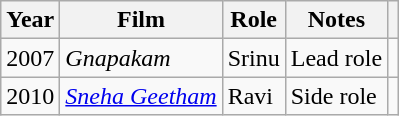<table class="wikitable">
<tr>
<th>Year</th>
<th>Film</th>
<th>Role</th>
<th>Notes</th>
<th class="unsortable"></th>
</tr>
<tr>
<td>2007</td>
<td><em>Gnapakam</em></td>
<td>Srinu</td>
<td>Lead role</td>
<td></td>
</tr>
<tr>
<td>2010</td>
<td><em><a href='#'>Sneha Geetham</a></em></td>
<td>Ravi</td>
<td>Side role</td>
<td></td>
</tr>
</table>
